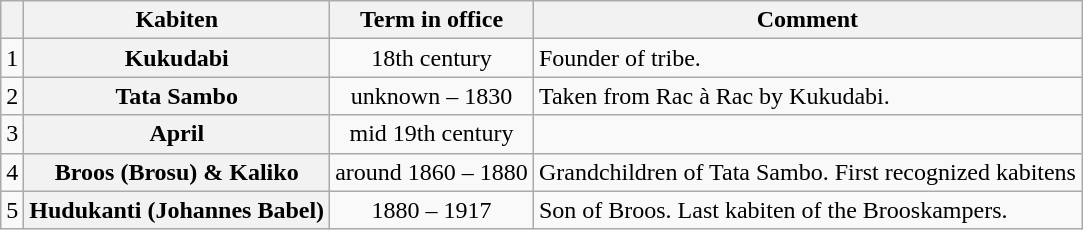<table class="wikitable sortable" style="text-align:center;">
<tr>
<th scope="col"></th>
<th scope="col">Kabiten</th>
<th scope="col">Term in office</th>
<th score="col">Comment</th>
</tr>
<tr>
<td>1</td>
<th scope="row">Kukudabi</th>
<td>18th century</td>
<td align="left">Founder of tribe.</td>
</tr>
<tr>
<td>2</td>
<th scope="row">Tata Sambo</th>
<td>unknown – 1830</td>
<td align="left">Taken from Rac à Rac by Kukudabi.</td>
</tr>
<tr>
<td>3</td>
<th scope="row">April</th>
<td>mid 19th century</td>
<td></td>
</tr>
<tr>
<td>4</td>
<th scope="row">Broos (Brosu) & Kaliko</th>
<td>around 1860 – 1880</td>
<td align="left">Grandchildren of Tata Sambo. First recognized kabitens</td>
</tr>
<tr>
<td>5</td>
<th scope="row">Hudukanti (Johannes Babel)</th>
<td>1880 – 1917</td>
<td align="left">Son of Broos. Last kabiten of the Brooskampers.</td>
</tr>
</table>
